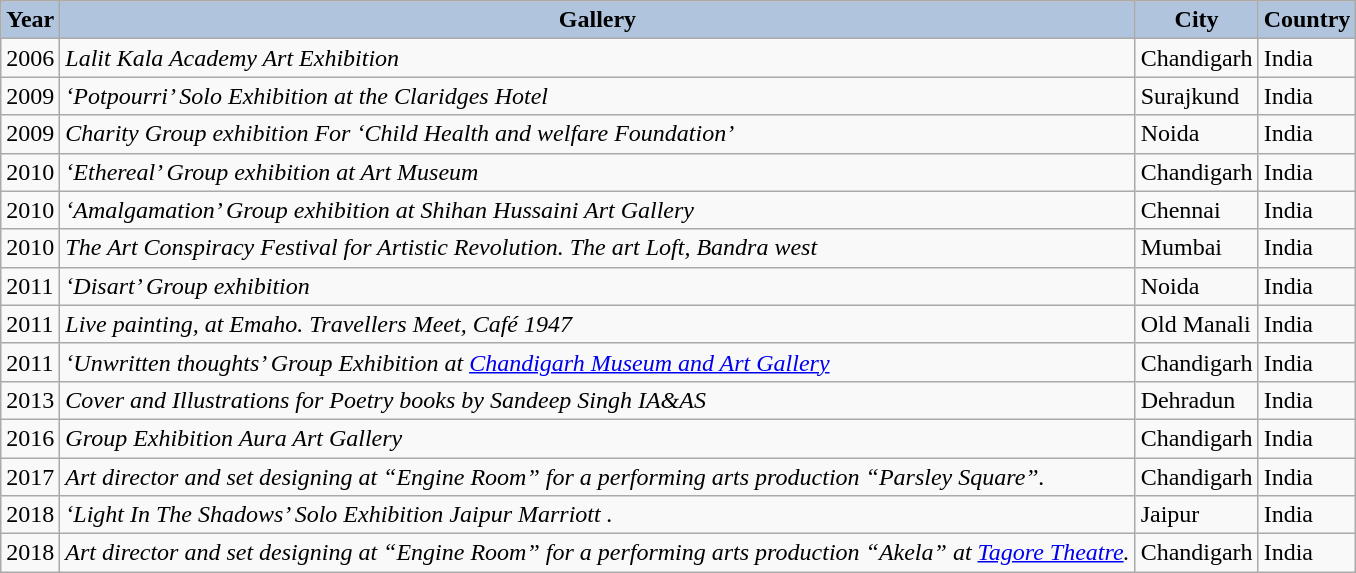<table class="wikitable">
<tr align="center">
<th style="background:#B0C4DE;">Year</th>
<th style="background:#B0C4DE;">Gallery</th>
<th style="background:#B0C4DE;">City</th>
<th style="background:#B0C4DE;">Country</th>
</tr>
<tr>
<td>2006</td>
<td><em>Lalit Kala Academy Art Exhibition</em></td>
<td>Chandigarh</td>
<td>India</td>
</tr>
<tr>
<td>2009</td>
<td><em>‘Potpourri’ Solo Exhibition at the Claridges Hotel</em></td>
<td>Surajkund</td>
<td>India</td>
</tr>
<tr>
<td>2009</td>
<td><em>Charity Group exhibition For ‘Child Health and welfare Foundation’</em></td>
<td>Noida</td>
<td>India</td>
</tr>
<tr>
<td>2010</td>
<td><em>‘Ethereal’ Group exhibition at Art Museum</em></td>
<td>Chandigarh</td>
<td>India</td>
</tr>
<tr>
<td>2010</td>
<td><em>‘Amalgamation’ Group exhibition at Shihan Hussaini Art Gallery</em></td>
<td>Chennai</td>
<td>India</td>
</tr>
<tr>
<td>2010</td>
<td><em>The Art Conspiracy Festival for Artistic Revolution. The art Loft, Bandra west</em></td>
<td>Mumbai</td>
<td>India</td>
</tr>
<tr>
<td>2011</td>
<td><em>‘Disart’ Group exhibition</em></td>
<td>Noida</td>
<td>India</td>
</tr>
<tr>
<td>2011</td>
<td><em>Live painting, at Emaho. Travellers Meet, Café 1947</em></td>
<td>Old Manali</td>
<td>India</td>
</tr>
<tr>
<td>2011</td>
<td><em>‘Unwritten thoughts’ Group Exhibition at <a href='#'>Chandigarh Museum and Art Gallery</a></em></td>
<td>Chandigarh</td>
<td>India</td>
</tr>
<tr>
<td>2013</td>
<td><em>Cover and Illustrations for Poetry books by Sandeep Singh IA&AS</em></td>
<td>Dehradun</td>
<td>India</td>
</tr>
<tr>
<td>2016</td>
<td><em>Group Exhibition Aura Art Gallery</em></td>
<td>Chandigarh</td>
<td>India</td>
</tr>
<tr>
<td>2017</td>
<td><em>Art director and set designing at “Engine Room” for a performing arts production “Parsley Square”.</em></td>
<td>Chandigarh</td>
<td>India</td>
</tr>
<tr>
<td>2018</td>
<td><em>‘Light In The Shadows’ Solo Exhibition Jaipur Marriott .</em></td>
<td>Jaipur</td>
<td>India</td>
</tr>
<tr>
<td>2018</td>
<td><em>Art director and set designing at “Engine Room” for a performing arts production “Akela” at <a href='#'>Tagore Theatre</a>.</em></td>
<td>Chandigarh</td>
<td>India</td>
</tr>
</table>
